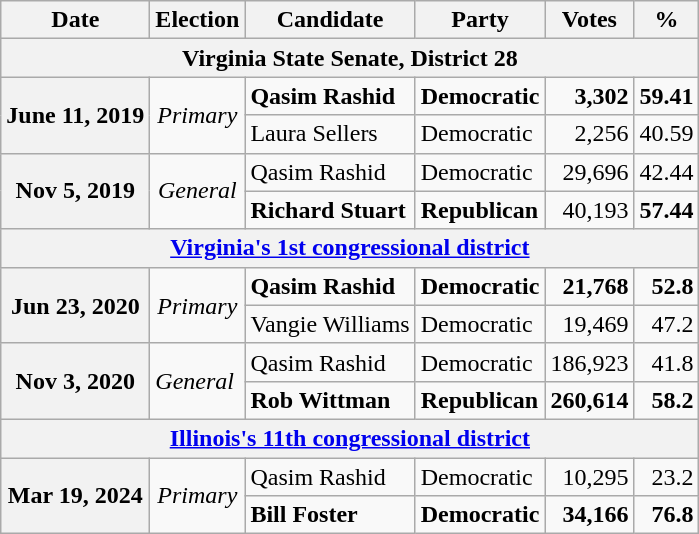<table class="wikitable">
<tr>
<th>Date</th>
<th>Election</th>
<th>Candidate</th>
<th>Party</th>
<th>Votes</th>
<th>%</th>
</tr>
<tr>
<th colspan="6">Virginia State Senate, District 28</th>
</tr>
<tr>
<th rowspan="2">June 11, 2019</th>
<td rowspan="2" align="center"><em>Primary</em></td>
<td><strong>Qasim Rashid</strong></td>
<td><strong>Democratic</strong></td>
<td align="right"><strong>3,302</strong></td>
<td align="right"><strong>59.41</strong></td>
</tr>
<tr>
<td>Laura Sellers</td>
<td>Democratic</td>
<td align="right">2,256</td>
<td align="right">40.59</td>
</tr>
<tr>
<th rowspan="2">Nov 5, 2019</th>
<td rowspan="2" align="center"><em>General</em></td>
<td>Qasim Rashid</td>
<td>Democratic</td>
<td align="right">29,696</td>
<td align="right">42.44</td>
</tr>
<tr>
<td><strong>Richard Stuart</strong></td>
<td><strong>Republican</strong></td>
<td align="right">40,193</td>
<td align="right"><strong>57.44</strong></td>
</tr>
<tr>
<th colspan="6"><a href='#'>Virginia's 1st congressional district</a></th>
</tr>
<tr>
<th rowspan="2">Jun 23, 2020</th>
<td rowspan="2" align="center"><em>Primary</em></td>
<td><strong>Qasim Rashid</strong></td>
<td><strong>Democratic</strong></td>
<td align="right"><strong>21,768</strong></td>
<td align="right"><strong>52.8</strong></td>
</tr>
<tr>
<td>Vangie Williams</td>
<td>Democratic</td>
<td align="right">19,469</td>
<td align="right">47.2</td>
</tr>
<tr>
<th rowspan="2"><strong>Nov 3, 2020</strong></th>
<td rowspan="2"><em>General</em></td>
<td>Qasim Rashid</td>
<td>Democratic</td>
<td align="right">186,923</td>
<td align="right">41.8</td>
</tr>
<tr>
<td><strong>Rob Wittman</strong></td>
<td><strong>Republican</strong></td>
<td align="right"><strong>260,614</strong></td>
<td align="right"><strong>58.2</strong></td>
</tr>
<tr>
<th colspan="6"><a href='#'>Illinois's 11th congressional district</a></th>
</tr>
<tr>
<th rowspan="2">Mar 19, 2024</th>
<td rowspan="2" align="center"><em>Primary</em></td>
<td>Qasim Rashid</td>
<td>Democratic</td>
<td align="right">10,295</td>
<td align="right">23.2</td>
</tr>
<tr>
<td><strong>Bill Foster</strong></td>
<td><strong>Democratic</strong></td>
<td align="right"><strong>34,166</strong></td>
<td align="right"><strong>76.8</strong></td>
</tr>
</table>
